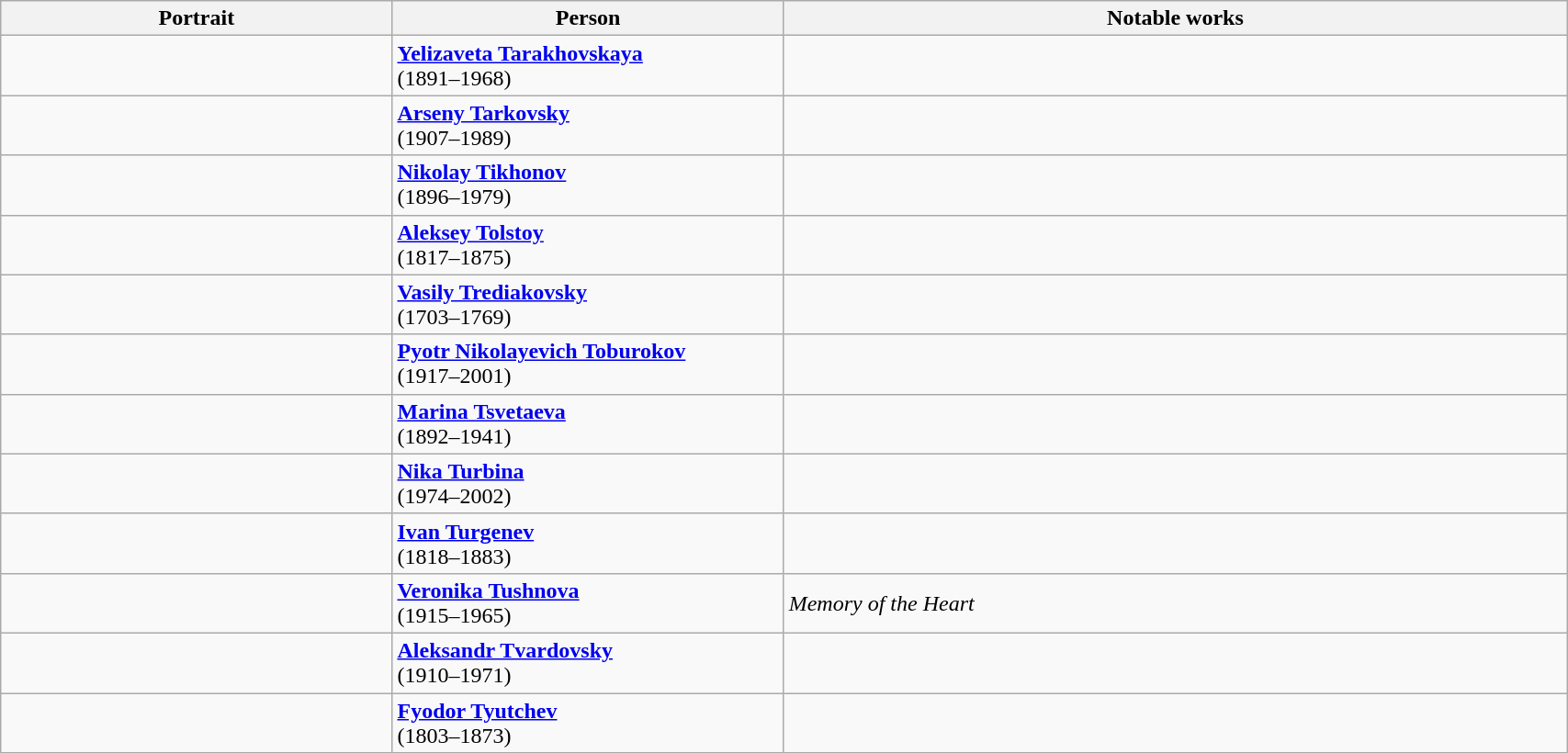<table class="wikitable" style="width:90%;">
<tr>
<th style="width:25%;">Portrait</th>
<th style="width:25%;">Person</th>
<th style="width:50%;">Notable works</th>
</tr>
<tr>
<td align=center></td>
<td><strong><a href='#'>Yelizaveta Tarakhovskaya</a></strong><br> (1891–1968)</td>
<td></td>
</tr>
<tr>
<td align=center></td>
<td><strong><a href='#'>Arseny Tarkovsky</a></strong><br> (1907–1989)</td>
<td></td>
</tr>
<tr>
<td align=center></td>
<td><strong><a href='#'>Nikolay Tikhonov</a></strong> <br>(1896–1979)</td>
<td></td>
</tr>
<tr>
<td align=center></td>
<td><strong><a href='#'>Aleksey Tolstoy</a></strong> <br>(1817–1875)</td>
<td></td>
</tr>
<tr>
<td align=center></td>
<td><strong><a href='#'>Vasily Trediakovsky</a></strong> <br>(1703–1769)</td>
<td></td>
</tr>
<tr>
<td></td>
<td><strong><a href='#'>Pyotr Nikolayevich Toburokov</a></strong> <br>(1917–2001)</td>
<td></td>
</tr>
<tr>
<td align=center></td>
<td><strong><a href='#'>Marina Tsvetaeva</a></strong> <br>(1892–1941)</td>
<td></td>
</tr>
<tr>
<td align=center></td>
<td><strong><a href='#'>Nika Turbina</a></strong><br>(1974–2002)</td>
<td></td>
</tr>
<tr>
<td align=center></td>
<td><strong><a href='#'>Ivan Turgenev</a></strong> <br>(1818–1883)</td>
<td></td>
</tr>
<tr>
<td align=center></td>
<td><strong><a href='#'>Veronika Tushnova</a></strong> <br>(1915–1965)</td>
<td><em>Memory of the Heart</em></td>
</tr>
<tr>
<td align=center></td>
<td><strong><a href='#'>Aleksandr Tvardovsky</a></strong><br> (1910–1971)</td>
<td></td>
</tr>
<tr>
<td align=center></td>
<td><strong><a href='#'>Fyodor Tyutchev</a></strong> <br>(1803–1873)</td>
<td></td>
</tr>
</table>
